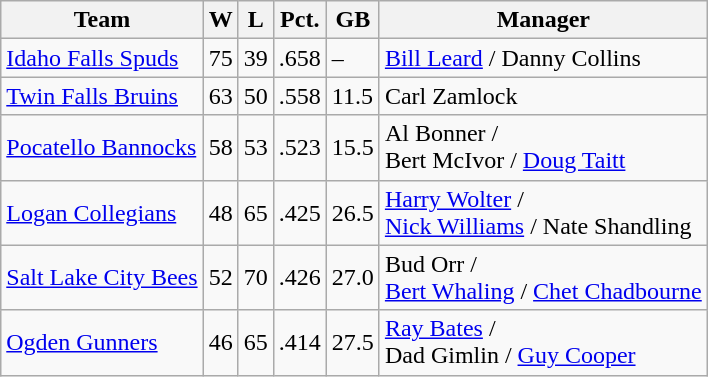<table class="wikitable">
<tr>
<th>Team</th>
<th>W</th>
<th>L</th>
<th>Pct.</th>
<th>GB</th>
<th>Manager</th>
</tr>
<tr>
<td><a href='#'>Idaho Falls Spuds</a></td>
<td>75</td>
<td>39</td>
<td>.658</td>
<td>–</td>
<td><a href='#'>Bill Leard</a> / Danny Collins</td>
</tr>
<tr>
<td><a href='#'>Twin Falls Bruins</a></td>
<td>63</td>
<td>50</td>
<td>.558</td>
<td>11.5</td>
<td>Carl Zamlock</td>
</tr>
<tr>
<td><a href='#'>Pocatello Bannocks</a></td>
<td>58</td>
<td>53</td>
<td>.523</td>
<td>15.5</td>
<td>Al Bonner /<br> Bert McIvor / <a href='#'>Doug Taitt</a></td>
</tr>
<tr>
<td><a href='#'>Logan Collegians</a></td>
<td>48</td>
<td>65</td>
<td>.425</td>
<td>26.5</td>
<td><a href='#'>Harry Wolter</a> /<br> <a href='#'>Nick Williams</a> / Nate Shandling</td>
</tr>
<tr>
<td><a href='#'>Salt Lake City Bees</a></td>
<td>52</td>
<td>70</td>
<td>.426</td>
<td>27.0</td>
<td>Bud Orr /<br> <a href='#'>Bert Whaling</a> / <a href='#'>Chet Chadbourne</a></td>
</tr>
<tr>
<td><a href='#'>Ogden Gunners</a></td>
<td>46</td>
<td>65</td>
<td>.414</td>
<td>27.5</td>
<td><a href='#'>Ray Bates</a> /<br> Dad Gimlin / <a href='#'>Guy Cooper</a></td>
</tr>
</table>
